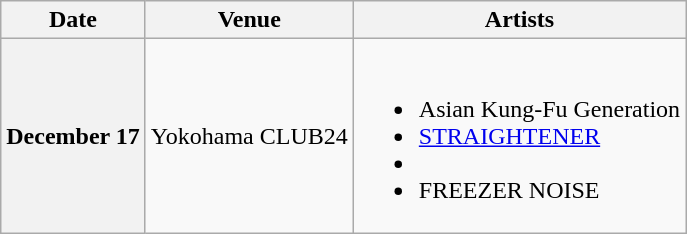<table class="wikitable">
<tr>
<th>Date</th>
<th>Venue</th>
<th>Artists</th>
</tr>
<tr>
<th>December 17</th>
<td>Yokohama CLUB24</td>
<td><br><ul><li>Asian Kung-Fu Generation</li><li><a href='#'>STRAIGHTENER</a></li><li></li><li>FREEZER NOISE</li></ul></td>
</tr>
</table>
